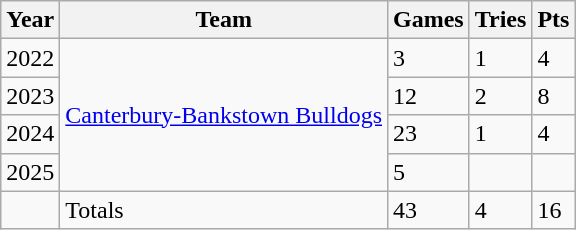<table class="wikitable">
<tr>
<th>Year</th>
<th>Team</th>
<th>Games</th>
<th>Tries</th>
<th>Pts</th>
</tr>
<tr>
<td>2022</td>
<td rowspan="4"> <a href='#'>Canterbury-Bankstown Bulldogs</a></td>
<td>3</td>
<td>1</td>
<td>4</td>
</tr>
<tr>
<td>2023</td>
<td>12</td>
<td>2</td>
<td>8</td>
</tr>
<tr>
<td>2024</td>
<td>23</td>
<td>1</td>
<td>4</td>
</tr>
<tr>
<td>2025</td>
<td>5</td>
<td></td>
<td></td>
</tr>
<tr>
<td></td>
<td>Totals</td>
<td>43</td>
<td>4</td>
<td>16</td>
</tr>
</table>
